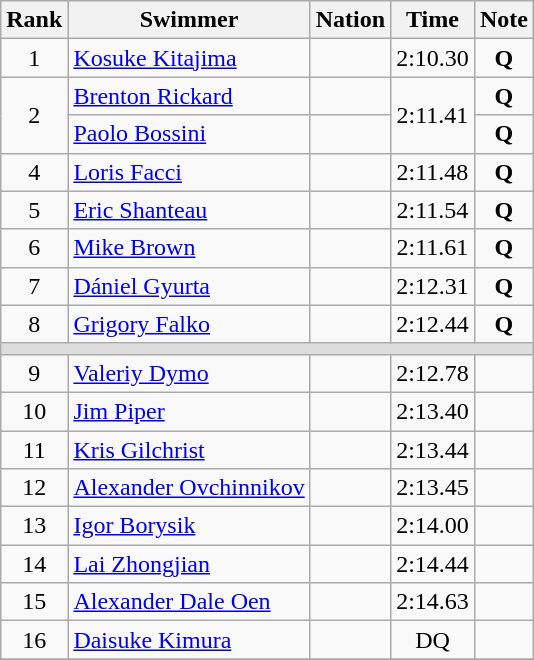<table class="wikitable" style="text-align:center">
<tr>
<th>Rank</th>
<th>Swimmer</th>
<th>Nation</th>
<th>Time</th>
<th>Note</th>
</tr>
<tr>
<td>1</td>
<td align=left><a href='#'>Kosuke Kitajima</a></td>
<td align=left></td>
<td>2:10.30</td>
<td><strong>Q</strong></td>
</tr>
<tr>
<td rowspan=2>2</td>
<td align=left><a href='#'>Brenton Rickard</a></td>
<td align=left></td>
<td rowspan=2>2:11.41</td>
<td><strong>Q</strong></td>
</tr>
<tr>
<td align=left><a href='#'>Paolo Bossini</a></td>
<td align=left></td>
<td><strong>Q</strong></td>
</tr>
<tr>
<td>4</td>
<td align=left><a href='#'>Loris Facci</a></td>
<td align=left></td>
<td>2:11.48</td>
<td><strong>Q</strong></td>
</tr>
<tr>
<td>5</td>
<td align=left><a href='#'>Eric Shanteau</a></td>
<td align=left></td>
<td>2:11.54</td>
<td><strong>Q</strong></td>
</tr>
<tr>
<td>6</td>
<td align=left><a href='#'>Mike Brown</a></td>
<td align=left></td>
<td>2:11.61</td>
<td><strong>Q</strong></td>
</tr>
<tr>
<td>7</td>
<td align=left><a href='#'>Dániel Gyurta</a></td>
<td align=left></td>
<td>2:12.31</td>
<td><strong>Q</strong></td>
</tr>
<tr>
<td>8</td>
<td align=left><a href='#'>Grigory Falko</a></td>
<td align=left></td>
<td>2:12.44</td>
<td><strong>Q</strong></td>
</tr>
<tr bgcolor=#DDDDDD>
<td colspan=5></td>
</tr>
<tr>
<td>9</td>
<td align=left><a href='#'>Valeriy Dymo</a></td>
<td align=left></td>
<td>2:12.78</td>
<td></td>
</tr>
<tr>
<td>10</td>
<td align=left><a href='#'>Jim Piper</a></td>
<td align=left></td>
<td>2:13.40</td>
<td></td>
</tr>
<tr>
<td>11</td>
<td align=left><a href='#'>Kris Gilchrist</a></td>
<td align=left></td>
<td>2:13.44</td>
<td></td>
</tr>
<tr>
<td>12</td>
<td align=left><a href='#'>Alexander Ovchinnikov</a></td>
<td align=left></td>
<td>2:13.45</td>
<td></td>
</tr>
<tr>
<td>13</td>
<td align=left><a href='#'>Igor Borysik</a></td>
<td align=left></td>
<td>2:14.00</td>
<td></td>
</tr>
<tr>
<td>14</td>
<td align=left><a href='#'>Lai Zhongjian</a></td>
<td align=left></td>
<td>2:14.44</td>
<td></td>
</tr>
<tr>
<td>15</td>
<td align=left><a href='#'>Alexander Dale Oen</a></td>
<td align=left></td>
<td>2:14.63</td>
<td></td>
</tr>
<tr>
<td>16</td>
<td align=left><a href='#'>Daisuke Kimura</a></td>
<td align=left></td>
<td>DQ</td>
<td></td>
</tr>
<tr>
</tr>
</table>
